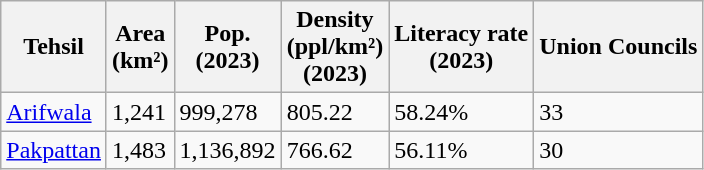<table class="wikitable sortable static-row-numbers static-row-header-hash">
<tr>
<th>Tehsil</th>
<th>Area<br>(km²)</th>
<th>Pop.<br>(2023)</th>
<th>Density<br>(ppl/km²)<br>(2023)</th>
<th>Literacy rate<br>(2023)</th>
<th>Union Councils</th>
</tr>
<tr>
<td><a href='#'>Arifwala</a></td>
<td>1,241</td>
<td>999,278</td>
<td>805.22</td>
<td>58.24%</td>
<td>33</td>
</tr>
<tr>
<td><a href='#'>Pakpattan</a></td>
<td>1,483</td>
<td>1,136,892</td>
<td>766.62</td>
<td>56.11%</td>
<td>30</td>
</tr>
</table>
